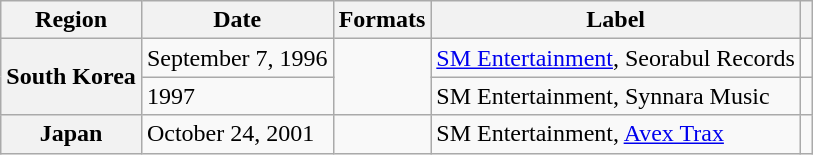<table class="wikitable plainrowheaders">
<tr>
<th scope="col">Region</th>
<th scope="col">Date</th>
<th scope="col">Formats</th>
<th scope="col">Label</th>
<th scope="col" class="unsortable"></th>
</tr>
<tr>
<th rowspan="2" scope="row">South Korea</th>
<td>September 7, 1996</td>
<td rowspan="2"></td>
<td><a href='#'>SM Entertainment</a>, Seorabul Records</td>
<td align="center"></td>
</tr>
<tr>
<td>1997</td>
<td>SM Entertainment, Synnara Music</td>
<td align="center"></td>
</tr>
<tr>
<th scope="row">Japan</th>
<td>October 24, 2001</td>
<td></td>
<td>SM Entertainment, <a href='#'>Avex Trax</a></td>
<td align="center"></td>
</tr>
</table>
